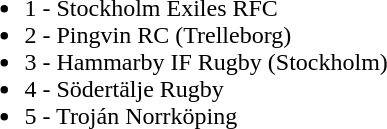<table border="0">
<tr ---- valign="top">
<td><br><ul><li>1 - Stockholm Exiles RFC</li><li>2 - Pingvin RC (Trelleborg)</li><li>3 - Hammarby IF Rugby (Stockholm)</li><li>4 - Södertälje Rugby</li><li>5 - Troján Norrköping</li></ul></td>
</tr>
</table>
